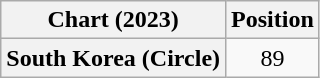<table class="wikitable plainrowheaders" style="text-align:center">
<tr>
<th scope="col">Chart (2023)</th>
<th scope="col">Position</th>
</tr>
<tr>
<th scope="row">South Korea (Circle)</th>
<td>89</td>
</tr>
</table>
